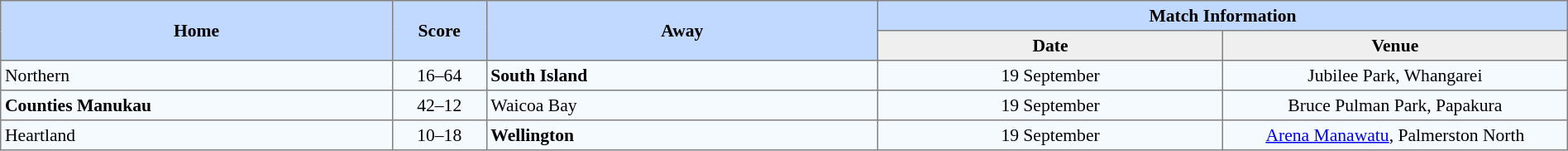<table border=1 style="border-collapse:collapse; font-size:90%; text-align:center;" cellpadding=3 cellspacing=0 width=100%>
<tr bgcolor=#C1D8FF>
<th rowspan=2 width=25%>Home</th>
<th rowspan=2 width=6%>Score</th>
<th rowspan=2 width=25%>Away</th>
<th colspan=6>Match Information</th>
</tr>
<tr bgcolor=#EFEFEF>
<th width=22%>Date</th>
<th width=22%>Venue</th>
</tr>
<tr bgcolor=#F5FAFF>
<td align=left>Northern</td>
<td>16–64</td>
<td align=left><strong>South Island</strong></td>
<td>19 September</td>
<td>Jubilee Park, Whangarei</td>
</tr>
<tr bgcolor=#F5FAFF>
<td align=left><strong>Counties Manukau</strong></td>
<td>42–12</td>
<td align=left>Waicoa Bay</td>
<td>19 September</td>
<td>Bruce Pulman Park, Papakura</td>
</tr>
<tr bgcolor=#F5FAFF>
<td align=left>Heartland</td>
<td>10–18</td>
<td align=left><strong>Wellington</strong></td>
<td>19 September</td>
<td><a href='#'>Arena Manawatu</a>, Palmerston North</td>
</tr>
</table>
